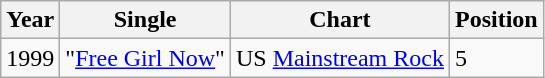<table class="wikitable sortable">
<tr>
<th scope="col">Year</th>
<th scope="col">Single</th>
<th scope="col">Chart</th>
<th scope="col">Position</th>
</tr>
<tr>
<td>1999</td>
<td scope="row">"<a href='#'>Free Girl Now</a>"</td>
<td rowspan="3">US <a href='#'>Mainstream Rock</a></td>
<td>5</td>
</tr>
</table>
